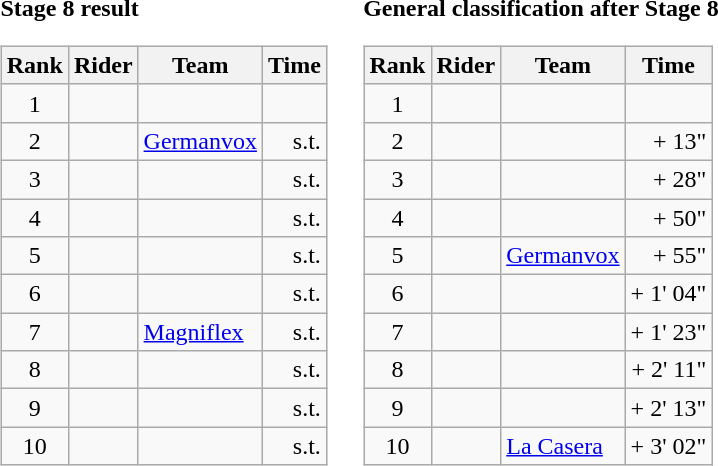<table>
<tr>
<td><strong>Stage 8 result</strong><br><table class="wikitable">
<tr>
<th scope="col">Rank</th>
<th scope="col">Rider</th>
<th scope="col">Team</th>
<th scope="col">Time</th>
</tr>
<tr>
<td style="text-align:center;">1</td>
<td></td>
<td></td>
<td style="text-align:right;"></td>
</tr>
<tr>
<td style="text-align:center;">2</td>
<td></td>
<td><a href='#'>Germanvox</a></td>
<td style="text-align:right;">s.t.</td>
</tr>
<tr>
<td style="text-align:center;">3</td>
<td></td>
<td></td>
<td style="text-align:right;">s.t.</td>
</tr>
<tr>
<td style="text-align:center;">4</td>
<td></td>
<td></td>
<td style="text-align:right;">s.t.</td>
</tr>
<tr>
<td style="text-align:center;">5</td>
<td></td>
<td></td>
<td style="text-align:right;">s.t.</td>
</tr>
<tr>
<td style="text-align:center;">6</td>
<td></td>
<td></td>
<td style="text-align:right;">s.t.</td>
</tr>
<tr>
<td style="text-align:center;">7</td>
<td></td>
<td><a href='#'>Magniflex</a></td>
<td style="text-align:right;">s.t.</td>
</tr>
<tr>
<td style="text-align:center;">8</td>
<td></td>
<td></td>
<td style="text-align:right;">s.t.</td>
</tr>
<tr>
<td style="text-align:center;">9</td>
<td></td>
<td></td>
<td style="text-align:right;">s.t.</td>
</tr>
<tr>
<td style="text-align:center;">10</td>
<td></td>
<td></td>
<td style="text-align:right;">s.t.</td>
</tr>
</table>
</td>
<td></td>
<td><strong>General classification after Stage 8</strong><br><table class="wikitable">
<tr>
<th scope="col">Rank</th>
<th scope="col">Rider</th>
<th scope="col">Team</th>
<th scope="col">Time</th>
</tr>
<tr>
<td style="text-align:center;">1</td>
<td></td>
<td></td>
<td style="text-align:right;"></td>
</tr>
<tr>
<td style="text-align:center;">2</td>
<td></td>
<td></td>
<td style="text-align:right;">+ 13"</td>
</tr>
<tr>
<td style="text-align:center;">3</td>
<td></td>
<td></td>
<td style="text-align:right;">+ 28"</td>
</tr>
<tr>
<td style="text-align:center;">4</td>
<td></td>
<td></td>
<td style="text-align:right;">+ 50"</td>
</tr>
<tr>
<td style="text-align:center;">5</td>
<td></td>
<td><a href='#'>Germanvox</a></td>
<td style="text-align:right;">+ 55"</td>
</tr>
<tr>
<td style="text-align:center;">6</td>
<td></td>
<td></td>
<td style="text-align:right;">+ 1' 04"</td>
</tr>
<tr>
<td style="text-align:center;">7</td>
<td></td>
<td></td>
<td style="text-align:right;">+ 1' 23"</td>
</tr>
<tr>
<td style="text-align:center;">8</td>
<td></td>
<td></td>
<td style="text-align:right;">+ 2' 11"</td>
</tr>
<tr>
<td style="text-align:center;">9</td>
<td></td>
<td></td>
<td style="text-align:right;">+ 2' 13"</td>
</tr>
<tr>
<td style="text-align:center;">10</td>
<td></td>
<td><a href='#'>La Casera</a></td>
<td style="text-align:right;">+ 3' 02"</td>
</tr>
</table>
</td>
</tr>
</table>
